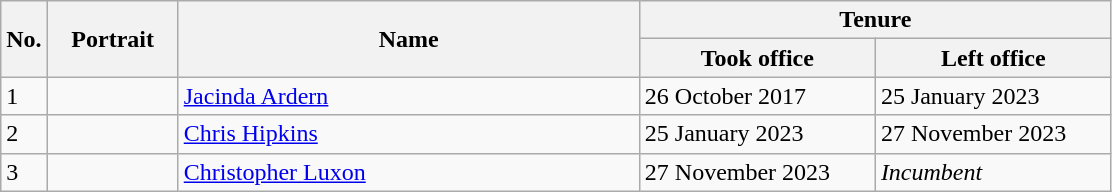<table class="wikitable">
<tr>
<th scope="col" style="width:20px;" rowspan="2">No.</th>
<th scope="col" style="width:80px;" rowspan="2">Portrait</th>
<th scope="col" style="width:300px;" rowspan="2">Name<br></th>
<th scope="col" style="width:300px;" colspan="2">Tenure</th>
</tr>
<tr>
<th scope="col" style="width:150px;">Took office</th>
<th scope="col" style="width:150px;">Left office</th>
</tr>
<tr>
<td>1</td>
<td style="text-align: center;"></td>
<td><a href='#'>Jacinda Ardern</a><br></td>
<td>26 October 2017</td>
<td>25 January 2023</td>
</tr>
<tr>
<td>2</td>
<td style="text-align: center;"></td>
<td><a href='#'>Chris Hipkins</a><br></td>
<td>25 January 2023</td>
<td>27 November 2023</td>
</tr>
<tr>
<td>3</td>
<td style="text-align: center;"></td>
<td><a href='#'>Christopher Luxon</a><br></td>
<td>27 November 2023</td>
<td><em>Incumbent</em></td>
</tr>
</table>
